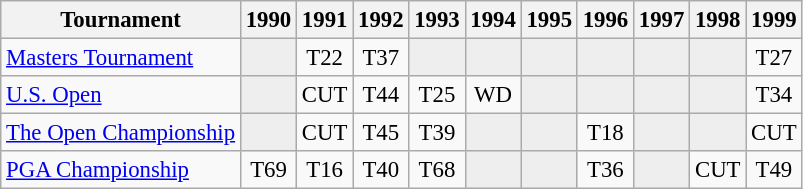<table class="wikitable" style="font-size:95%;text-align:center;">
<tr>
<th>Tournament</th>
<th>1990</th>
<th>1991</th>
<th>1992</th>
<th>1993</th>
<th>1994</th>
<th>1995</th>
<th>1996</th>
<th>1997</th>
<th>1998</th>
<th>1999</th>
</tr>
<tr>
<td align=left><a href='#'>Masters Tournament</a></td>
<td style="background:#eeeeee;"></td>
<td>T22</td>
<td>T37</td>
<td style="background:#eeeeee;"></td>
<td style="background:#eeeeee;"></td>
<td style="background:#eeeeee;"></td>
<td style="background:#eeeeee;"></td>
<td style="background:#eeeeee;"></td>
<td style="background:#eeeeee;"></td>
<td>T27</td>
</tr>
<tr>
<td align=left><a href='#'>U.S. Open</a></td>
<td style="background:#eeeeee;"></td>
<td>CUT</td>
<td>T44</td>
<td>T25</td>
<td>WD</td>
<td style="background:#eeeeee;"></td>
<td style="background:#eeeeee;"></td>
<td style="background:#eeeeee;"></td>
<td style="background:#eeeeee;"></td>
<td>T34</td>
</tr>
<tr>
<td align=left><a href='#'>The Open Championship</a></td>
<td style="background:#eeeeee;"></td>
<td>CUT</td>
<td>T45</td>
<td>T39</td>
<td style="background:#eeeeee;"></td>
<td style="background:#eeeeee;"></td>
<td>T18</td>
<td style="background:#eeeeee;"></td>
<td style="background:#eeeeee;"></td>
<td>CUT</td>
</tr>
<tr>
<td align=left><a href='#'>PGA Championship</a></td>
<td>T69</td>
<td>T16</td>
<td>T40</td>
<td>T68</td>
<td style="background:#eeeeee;"></td>
<td style="background:#eeeeee;"></td>
<td>T36</td>
<td style="background:#eeeeee;"></td>
<td>CUT</td>
<td>T49</td>
</tr>
</table>
